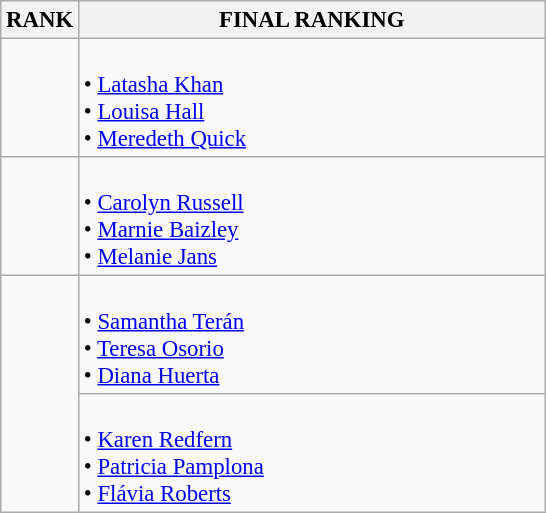<table class="wikitable" style="font-size:95%;">
<tr>
<th>RANK</th>
<th align="left" style="width: 20em">FINAL RANKING</th>
</tr>
<tr>
<td align="center"></td>
<td><br>• <a href='#'>Latasha Khan</a><br>• <a href='#'>Louisa Hall</a><br>• <a href='#'>Meredeth Quick</a></td>
</tr>
<tr>
<td align="center"></td>
<td><br>• <a href='#'>Carolyn Russell</a><br>• <a href='#'>Marnie Baizley</a><br>• <a href='#'>Melanie Jans</a></td>
</tr>
<tr>
<td rowspan=2 align="center"></td>
<td><br>• <a href='#'>Samantha Terán</a><br>• <a href='#'>Teresa Osorio</a><br>• <a href='#'>Diana Huerta</a></td>
</tr>
<tr>
<td><br>• <a href='#'>Karen Redfern</a><br>• <a href='#'>Patricia Pamplona</a><br>• <a href='#'>Flávia Roberts</a></td>
</tr>
</table>
